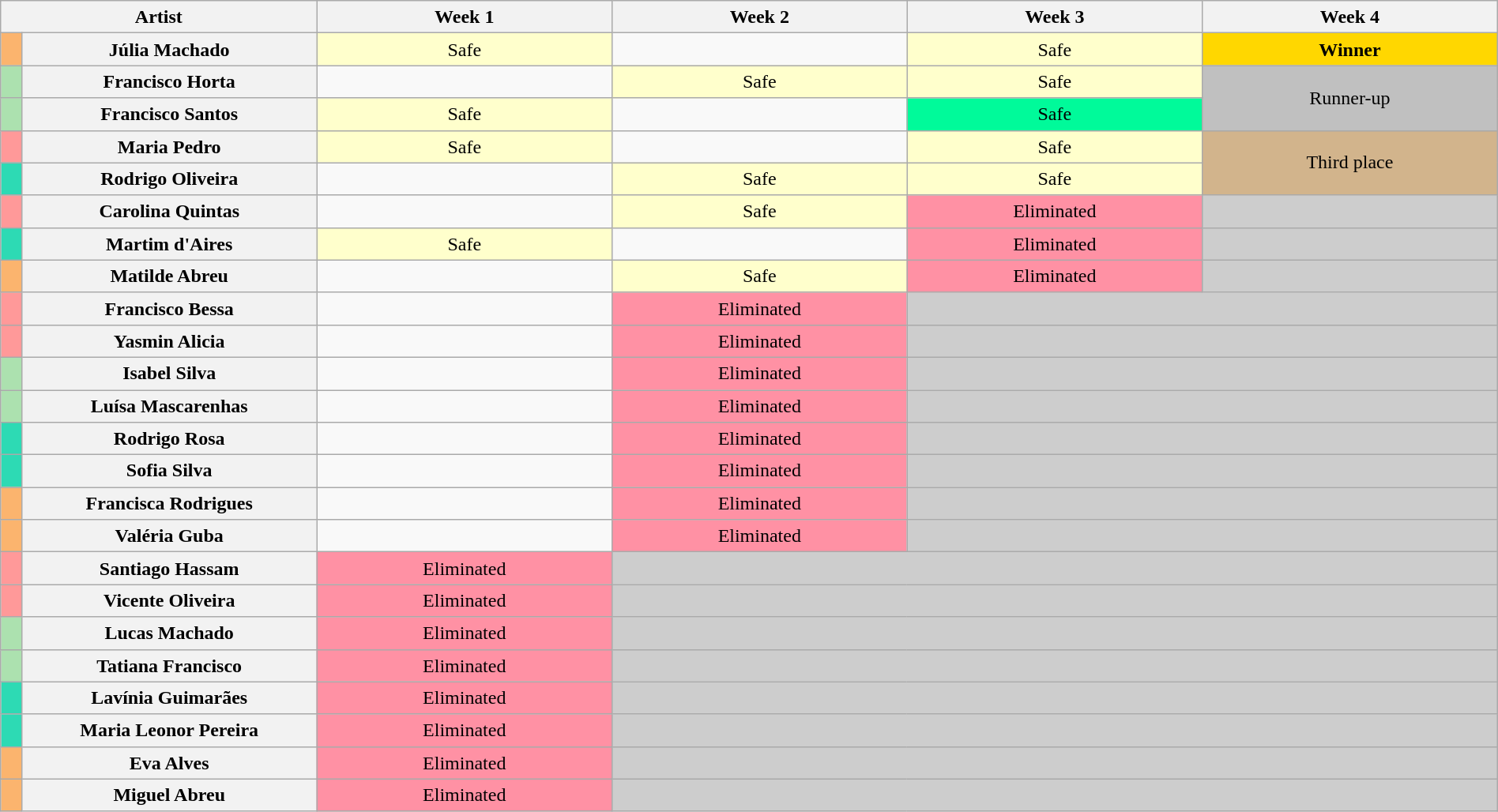<table class="wikitable nowrap" style="text-align:center; line-height:20px; width:100%">
<tr>
<th style="width:15%" colspan="2">Artist</th>
<th style="width:14%">Week 1</th>
<th style="width:14%">Week 2</th>
<th style="width:14%">Week 3</th>
<th style="width:14%">Week 4</th>
</tr>
<tr>
<th style="background:#fbb46e"></th>
<th>Júlia Machado</th>
<td style="background:#FFFFCC">Safe</td>
<td></td>
<td style="background:#FFFFCC">Safe</td>
<td style="background:gold"><strong>Winner</strong></td>
</tr>
<tr>
<th style="background:#ace1af"></th>
<th>Francisco Horta</th>
<td></td>
<td style="background:#FFFFCC">Safe</td>
<td style="background:#FFFFCC">Safe</td>
<td rowspan="2" style="background:silver">Runner-up</td>
</tr>
<tr>
<th style="background:#ace1af"></th>
<th>Francisco Santos</th>
<td style="background:#FFFFCC">Safe</td>
<td></td>
<td style="background:#00fa9a">Safe</td>
</tr>
<tr>
<th style="background:#ff9999"></th>
<th>Maria Pedro</th>
<td style="background:#FFFFCC">Safe</td>
<td></td>
<td style="background:#FFFFCC">Safe</td>
<td rowspan="2" style="background:tan">Third place</td>
</tr>
<tr>
<th style="background:#2ddab4"></th>
<th>Rodrigo Oliveira</th>
<td></td>
<td style="background:#FFFFCC">Safe</td>
<td style="background:#FFFFCC">Safe</td>
</tr>
<tr>
<th style="background:#ff9999"></th>
<th>Carolina Quintas</th>
<td></td>
<td style="background:#FFFFCC">Safe</td>
<td style="background:#FF91A4">Eliminated</td>
<td style="background:#cdcdcd"></td>
</tr>
<tr>
<th style="background:#2ddab4"></th>
<th>Martim d'Aires</th>
<td style="background:#FFFFCC">Safe</td>
<td></td>
<td style="background:#FF91A4">Eliminated</td>
<td style="background:#cdcdcd"></td>
</tr>
<tr>
<th style="background:#fbb46e"></th>
<th>Matilde Abreu</th>
<td></td>
<td style="background:#FFFFCC">Safe</td>
<td style="background:#FF91A4">Eliminated</td>
<td style="background:#cdcdcd"></td>
</tr>
<tr>
<th style="background:#ff9999"></th>
<th>Francisco Bessa</th>
<td></td>
<td style="background:#FF91A4">Eliminated</td>
<td style="background:#cdcdcd" colspan="3"></td>
</tr>
<tr>
<th style="background:#ff9999"></th>
<th>Yasmin Alicia</th>
<td></td>
<td style="background:#FF91A4">Eliminated</td>
<td style="background:#cdcdcd" colspan="3"></td>
</tr>
<tr>
<th style="background:#ace1af"></th>
<th>Isabel Silva</th>
<td></td>
<td style="background:#FF91A4">Eliminated</td>
<td style="background:#cdcdcd" colspan="3"></td>
</tr>
<tr>
<th style="background:#ace1af"></th>
<th>Luísa Mascarenhas</th>
<td></td>
<td style="background:#FF91A4">Eliminated</td>
<td style="background:#cdcdcd" colspan="3"></td>
</tr>
<tr>
<th style="background:#2ddab4"></th>
<th>Rodrigo Rosa</th>
<td></td>
<td style="background:#FF91A4">Eliminated</td>
<td style="background:#cdcdcd" colspan="3"></td>
</tr>
<tr>
<th style="background:#2ddab4"></th>
<th>Sofia Silva</th>
<td></td>
<td style="background:#FF91A4">Eliminated</td>
<td style="background:#cdcdcd" colspan="3"></td>
</tr>
<tr>
<th style="background:#fbb46e"></th>
<th>Francisca Rodrigues</th>
<td></td>
<td style="background:#FF91A4">Eliminated</td>
<td style="background:#cdcdcd" colspan="3"></td>
</tr>
<tr>
<th style="background:#fbb46e"></th>
<th>Valéria Guba</th>
<td></td>
<td style="background:#FF91A4">Eliminated</td>
<td style="background:#cdcdcd" colspan="3"></td>
</tr>
<tr>
<th style="background:#ff9999; width:1%"></th>
<th>Santiago Hassam</th>
<td style="background:#FF91A4">Eliminated</td>
<td style="background:#cdcdcd" colspan="3"></td>
</tr>
<tr>
<th style="background:#ff9999"></th>
<th>Vicente Oliveira</th>
<td style="background:#FF91A4">Eliminated</td>
<td style="background:#cdcdcd" colspan="3"></td>
</tr>
<tr>
<th style="background:#ace1af"></th>
<th>Lucas Machado</th>
<td style="background:#FF91A4">Eliminated</td>
<td style="background:#cdcdcd" colspan="3"></td>
</tr>
<tr>
<th style="background:#ace1af"></th>
<th>Tatiana Francisco</th>
<td style="background:#FF91A4">Eliminated</td>
<td style="background:#cdcdcd" colspan="3"></td>
</tr>
<tr>
<th style="background:#2ddab4"></th>
<th>Lavínia Guimarães</th>
<td style="background:#FF91A4">Eliminated</td>
<td style="background:#cdcdcd" colspan="3"></td>
</tr>
<tr>
<th style="background:#2ddab4"></th>
<th>Maria Leonor Pereira</th>
<td style="background:#FF91A4">Eliminated</td>
<td style="background:#cdcdcd" colspan="3"></td>
</tr>
<tr>
<th style="background:#fbb46e"></th>
<th>Eva Alves</th>
<td style="background:#FF91A4">Eliminated</td>
<td style="background:#cdcdcd" colspan="3"></td>
</tr>
<tr>
<th style="background:#fbb46e"></th>
<th>Miguel Abreu</th>
<td style="background:#FF91A4">Eliminated</td>
<td style="background:#cdcdcd" colspan="3"></td>
</tr>
</table>
